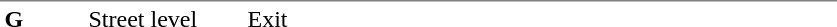<table table border=0 cellspacing=0 cellpadding=3>
<tr>
<td style="border-top:solid 1px gray;" width=50 valign=top><strong>G</strong></td>
<td style="border-top:solid 1px gray;" width=100 valign=top>Street level</td>
<td style="border-top:solid 1px gray;" width=390 valign=top>Exit</td>
</tr>
</table>
